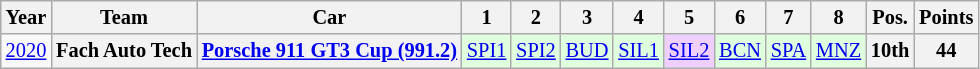<table class="wikitable" border="1" style="text-align:center; font-size:85%;">
<tr>
<th>Year</th>
<th>Team</th>
<th>Car</th>
<th>1</th>
<th>2</th>
<th>3</th>
<th>4</th>
<th>5</th>
<th>6</th>
<th>7</th>
<th>8</th>
<th>Pos.</th>
<th>Points</th>
</tr>
<tr>
<td><a href='#'>2020</a></td>
<th nowrap>Fach Auto Tech</th>
<th nowrap><a href='#'>Porsche 911 GT3 Cup (991.2)</a></th>
<td style="background:#DFFFDF;"><a href='#'>SPI1</a><br></td>
<td style="background:#DFFFDF;"><a href='#'>SPI2</a><br></td>
<td style="background:#DFFFDF;"><a href='#'>BUD</a><br></td>
<td style="background:#DFFFDF;"><a href='#'>SIL1</a><br></td>
<td style="background:#EFCFFF;"><a href='#'>SIL2</a><br></td>
<td style="background:#DFFFDF;"><a href='#'>BCN</a><br></td>
<td style="background:#DFFFDF;"><a href='#'>SPA</a><br></td>
<td style="background:#DFFFDF;"><a href='#'>MNZ</a><br></td>
<th>10th</th>
<th>44</th>
</tr>
</table>
